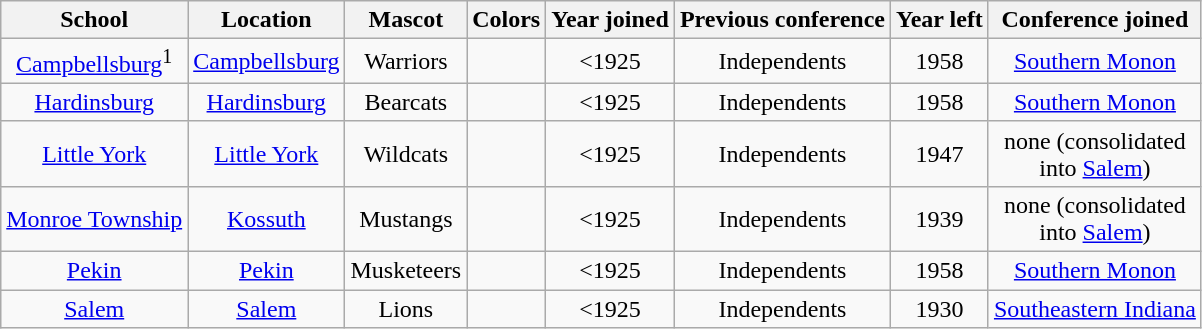<table class="wikitable" style="text-align:center;">
<tr>
<th>School</th>
<th>Location</th>
<th>Mascot</th>
<th>Colors</th>
<th>Year joined</th>
<th>Previous conference</th>
<th>Year left</th>
<th>Conference joined</th>
</tr>
<tr>
<td><a href='#'>Campbellsburg</a><sup>1</sup></td>
<td><a href='#'>Campbellsburg</a></td>
<td>Warriors</td>
<td> </td>
<td><1925</td>
<td>Independents</td>
<td>1958</td>
<td><a href='#'>Southern Monon</a></td>
</tr>
<tr>
<td><a href='#'>Hardinsburg</a></td>
<td><a href='#'>Hardinsburg</a></td>
<td>Bearcats</td>
<td> </td>
<td><1925</td>
<td>Independents</td>
<td>1958</td>
<td><a href='#'>Southern Monon</a></td>
</tr>
<tr>
<td><a href='#'>Little York</a></td>
<td><a href='#'>Little York</a></td>
<td>Wildcats</td>
<td> </td>
<td><1925</td>
<td>Independents</td>
<td>1947</td>
<td>none (consolidated<br>into <a href='#'>Salem</a>)</td>
</tr>
<tr>
<td><a href='#'>Monroe Township</a></td>
<td><a href='#'>Kossuth</a></td>
<td>Mustangs</td>
<td> </td>
<td><1925</td>
<td>Independents</td>
<td>1939</td>
<td>none (consolidated<br>into <a href='#'>Salem</a>)</td>
</tr>
<tr>
<td><a href='#'>Pekin</a></td>
<td><a href='#'>Pekin</a></td>
<td>Musketeers</td>
<td> </td>
<td><1925</td>
<td>Independents</td>
<td>1958</td>
<td><a href='#'>Southern Monon</a></td>
</tr>
<tr>
<td><a href='#'>Salem</a></td>
<td><a href='#'>Salem</a></td>
<td>Lions</td>
<td> </td>
<td><1925</td>
<td>Independents</td>
<td>1930</td>
<td><a href='#'>Southeastern Indiana</a></td>
</tr>
</table>
